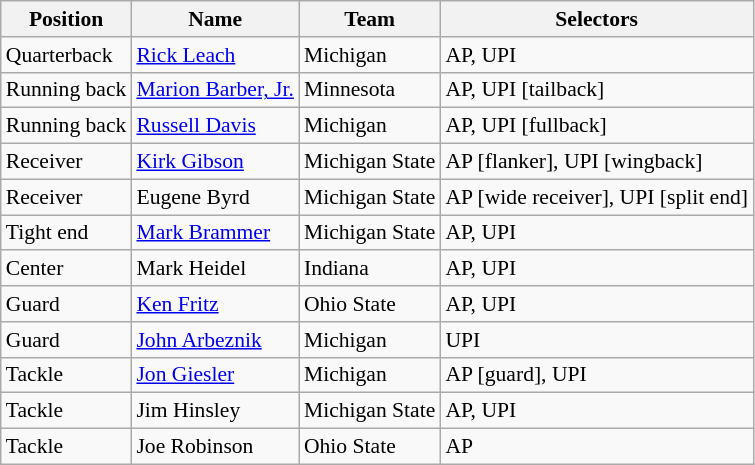<table class="wikitable" style="font-size: 90%">
<tr>
<th>Position</th>
<th>Name</th>
<th>Team</th>
<th>Selectors</th>
</tr>
<tr>
<td>Quarterback</td>
<td><a href='#'>Rick Leach</a></td>
<td>Michigan</td>
<td>AP, UPI</td>
</tr>
<tr>
<td>Running back</td>
<td><a href='#'>Marion Barber, Jr.</a></td>
<td>Minnesota</td>
<td>AP, UPI [tailback]</td>
</tr>
<tr>
<td>Running back</td>
<td><a href='#'>Russell Davis</a></td>
<td>Michigan</td>
<td>AP, UPI [fullback]</td>
</tr>
<tr>
<td>Receiver</td>
<td><a href='#'>Kirk Gibson</a></td>
<td>Michigan State</td>
<td>AP [flanker], UPI [wingback]</td>
</tr>
<tr>
<td>Receiver</td>
<td>Eugene Byrd</td>
<td>Michigan State</td>
<td>AP [wide receiver], UPI [split end]</td>
</tr>
<tr>
<td>Tight end</td>
<td><a href='#'>Mark Brammer</a></td>
<td>Michigan State</td>
<td>AP, UPI</td>
</tr>
<tr>
<td>Center</td>
<td>Mark Heidel</td>
<td>Indiana</td>
<td>AP, UPI</td>
</tr>
<tr>
<td>Guard</td>
<td><a href='#'>Ken Fritz</a></td>
<td>Ohio State</td>
<td>AP, UPI</td>
</tr>
<tr>
<td>Guard</td>
<td><a href='#'>John Arbeznik</a></td>
<td>Michigan</td>
<td>UPI</td>
</tr>
<tr>
<td>Tackle</td>
<td><a href='#'>Jon Giesler</a></td>
<td>Michigan</td>
<td>AP [guard], UPI</td>
</tr>
<tr>
<td>Tackle</td>
<td>Jim Hinsley</td>
<td>Michigan State</td>
<td>AP, UPI</td>
</tr>
<tr>
<td>Tackle</td>
<td>Joe Robinson</td>
<td>Ohio State</td>
<td>AP</td>
</tr>
</table>
